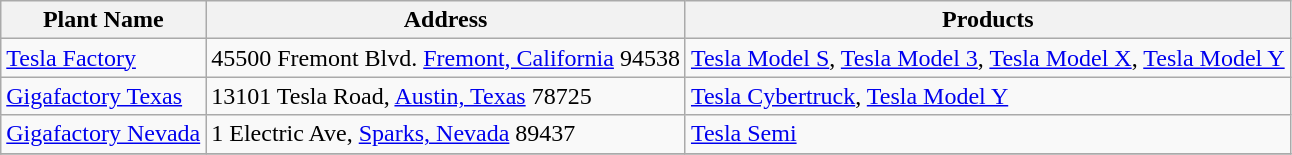<table class="wikitable">
<tr>
<th>Plant Name</th>
<th>Address</th>
<th>Products</th>
</tr>
<tr --->
<td><a href='#'>Tesla Factory</a></td>
<td>45500 Fremont Blvd. <a href='#'>Fremont, California</a> 94538</td>
<td><a href='#'>Tesla Model S</a>, <a href='#'>Tesla Model 3</a>, <a href='#'>Tesla Model X</a>, <a href='#'>Tesla Model Y</a></td>
</tr>
<tr --->
<td><a href='#'>Gigafactory Texas</a></td>
<td>13101 Tesla Road, <a href='#'>Austin, Texas</a> 78725</td>
<td><a href='#'>Tesla Cybertruck</a>, <a href='#'>Tesla Model Y</a></td>
</tr>
<tr --->
<td><a href='#'>Gigafactory Nevada</a></td>
<td>1 Electric Ave, <a href='#'>Sparks, Nevada</a> 89437</td>
<td><a href='#'>Tesla Semi</a></td>
</tr>
<tr --->
</tr>
</table>
